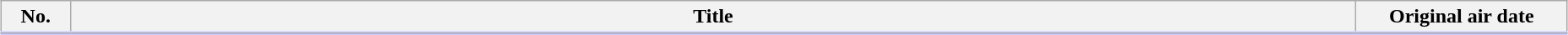<table class="plainrowheaders wikitable" style="width:98%; margin:auto; background:#FFF;">
<tr style="border-bottom: 3px solid #CCF;">
<th style="width:3em;">No.</th>
<th>Title</th>
<th style="width:10em;">Original air date</th>
</tr>
<tr>
</tr>
</table>
